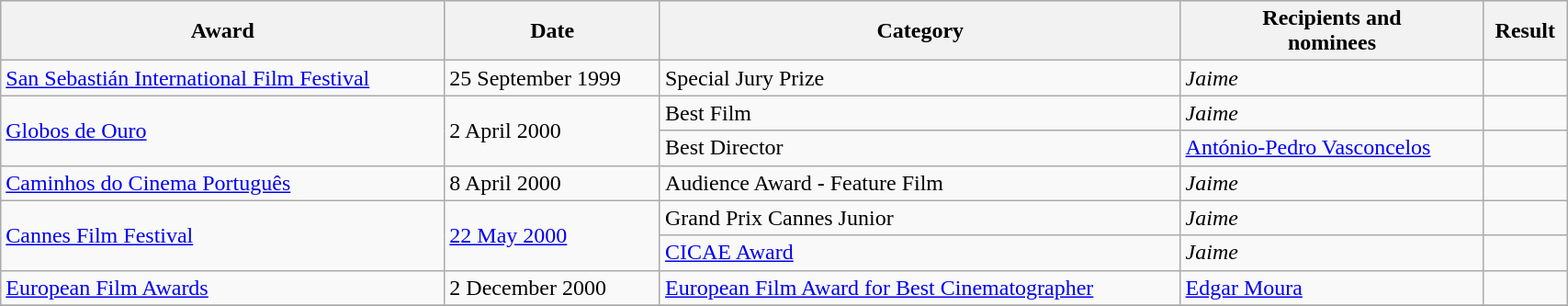<table class="wikitable sortable" width="90%">
<tr style="background:#ccc; text-align:center;">
<th>Award</th>
<th>Date</th>
<th>Category</th>
<th>Recipients and <br>nominees</th>
<th>Result</th>
</tr>
<tr>
<td rowspan="1"><a href='#'>San Sebastián International Film Festival</a></td>
<td rowspan="1">25 September 1999</td>
<td>Special Jury Prize</td>
<td><em>Jaime</em></td>
<td></td>
</tr>
<tr>
<td rowspan="2"><a href='#'>Globos de Ouro</a></td>
<td rowspan="2">2 April 2000</td>
<td>Best Film</td>
<td><em>Jaime</em></td>
<td></td>
</tr>
<tr>
<td>Best Director</td>
<td><a href='#'>António-Pedro Vasconcelos</a></td>
<td></td>
</tr>
<tr>
<td rowspan="1"><a href='#'>Caminhos do Cinema Português</a></td>
<td rowspan="1">8 April 2000</td>
<td>Audience Award - Feature Film</td>
<td><em>Jaime</em></td>
<td></td>
</tr>
<tr>
<td rowspan="2"><a href='#'>Cannes Film Festival</a></td>
<td rowspan="2"><a href='#'>22 May 2000</a></td>
<td>Grand Prix Cannes Junior</td>
<td><em>Jaime</em></td>
<td></td>
</tr>
<tr>
<td><a href='#'>CICAE Award</a></td>
<td><em>Jaime</em></td>
<td></td>
</tr>
<tr>
<td><a href='#'>European Film Awards</a></td>
<td>2 December 2000</td>
<td><a href='#'>European Film Award for Best Cinematographer</a></td>
<td><a href='#'>Edgar Moura</a></td>
<td></td>
</tr>
<tr>
</tr>
</table>
